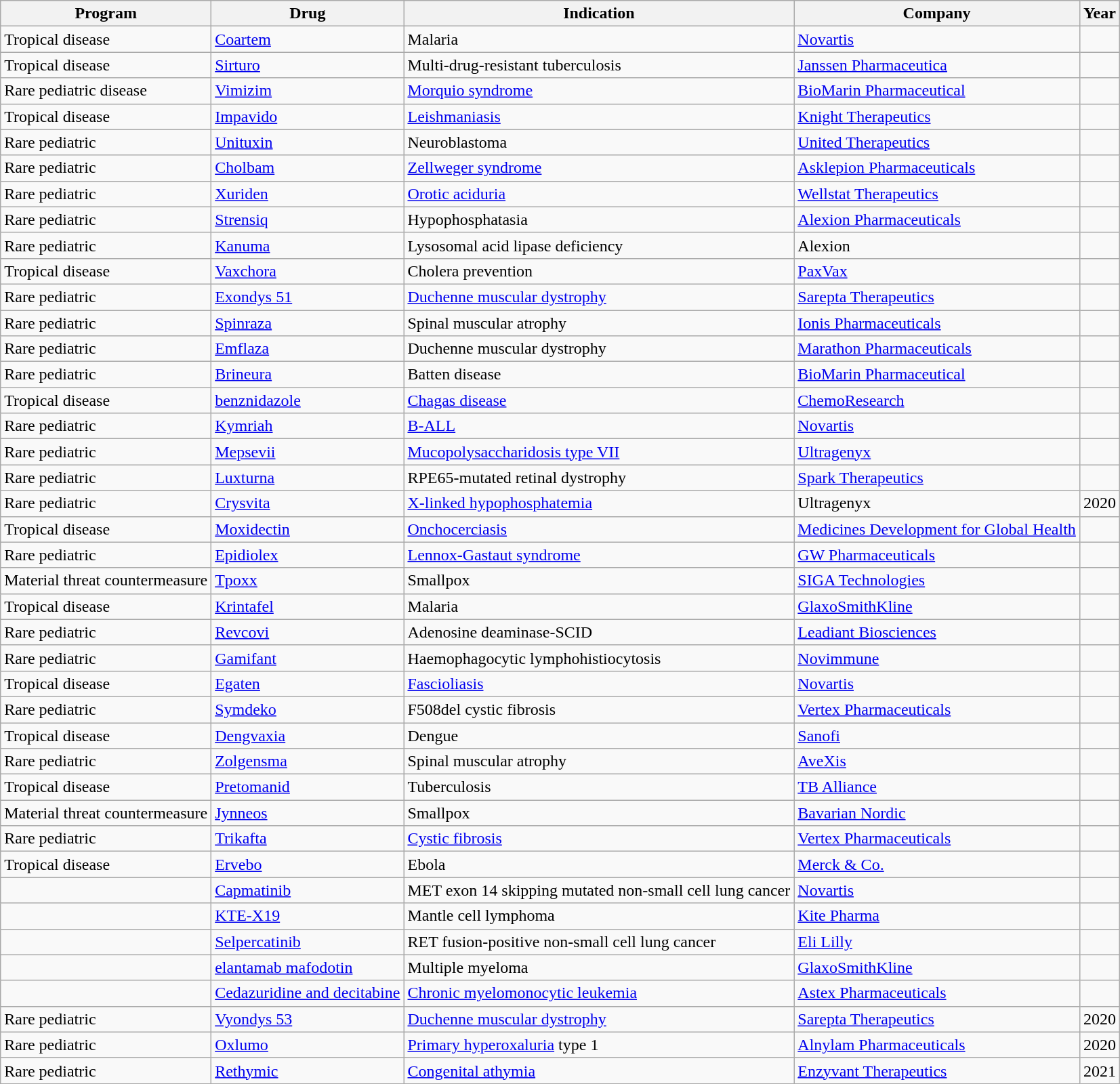<table class="wikitable">
<tr>
<th>Program</th>
<th>Drug</th>
<th>Indication</th>
<th>Company</th>
<th>Year</th>
</tr>
<tr>
<td>Tropical disease</td>
<td><a href='#'>Coartem</a></td>
<td>Malaria</td>
<td><a href='#'>Novartis</a></td>
<td></td>
</tr>
<tr>
<td>Tropical disease</td>
<td><a href='#'>Sirturo</a></td>
<td>Multi-drug-resistant tuberculosis</td>
<td><a href='#'>Janssen Pharmaceutica</a></td>
<td></td>
</tr>
<tr>
<td>Rare pediatric disease</td>
<td><a href='#'>Vimizim</a></td>
<td><a href='#'>Morquio syndrome</a></td>
<td><a href='#'>BioMarin Pharmaceutical</a></td>
<td></td>
</tr>
<tr>
<td>Tropical disease</td>
<td><a href='#'>Impavido</a></td>
<td><a href='#'>Leishmaniasis</a></td>
<td><a href='#'>Knight Therapeutics</a></td>
<td></td>
</tr>
<tr>
<td>Rare pediatric</td>
<td><a href='#'>Unituxin</a></td>
<td>Neuroblastoma</td>
<td><a href='#'>United Therapeutics</a></td>
<td></td>
</tr>
<tr>
<td>Rare pediatric</td>
<td><a href='#'>Cholbam</a></td>
<td><a href='#'>Zellweger syndrome</a></td>
<td><a href='#'>Asklepion Pharmaceuticals</a></td>
<td></td>
</tr>
<tr>
<td>Rare pediatric</td>
<td><a href='#'>Xuriden</a></td>
<td><a href='#'>Orotic aciduria</a></td>
<td><a href='#'>Wellstat Therapeutics</a></td>
<td></td>
</tr>
<tr>
<td>Rare pediatric</td>
<td><a href='#'>Strensiq</a></td>
<td>Hypophosphatasia</td>
<td><a href='#'>Alexion Pharmaceuticals</a></td>
<td></td>
</tr>
<tr>
<td>Rare pediatric</td>
<td><a href='#'>Kanuma</a></td>
<td>Lysosomal acid lipase deficiency</td>
<td>Alexion</td>
<td></td>
</tr>
<tr>
<td>Tropical disease</td>
<td><a href='#'>Vaxchora</a></td>
<td>Cholera prevention</td>
<td><a href='#'>PaxVax</a></td>
<td></td>
</tr>
<tr>
<td>Rare pediatric</td>
<td><a href='#'>Exondys 51</a></td>
<td><a href='#'>Duchenne muscular dystrophy</a></td>
<td><a href='#'>Sarepta Therapeutics</a></td>
<td></td>
</tr>
<tr>
<td>Rare pediatric</td>
<td><a href='#'>Spinraza</a></td>
<td>Spinal muscular atrophy</td>
<td><a href='#'>Ionis Pharmaceuticals</a></td>
<td></td>
</tr>
<tr>
<td>Rare pediatric</td>
<td><a href='#'>Emflaza</a></td>
<td>Duchenne muscular dystrophy</td>
<td><a href='#'>Marathon Pharmaceuticals</a></td>
<td></td>
</tr>
<tr>
<td>Rare pediatric</td>
<td><a href='#'>Brineura</a></td>
<td>Batten disease</td>
<td><a href='#'>BioMarin Pharmaceutical</a></td>
<td></td>
</tr>
<tr>
<td>Tropical disease</td>
<td><a href='#'>benznidazole</a></td>
<td><a href='#'>Chagas disease</a></td>
<td><a href='#'>ChemoResearch</a></td>
<td></td>
</tr>
<tr>
<td>Rare pediatric</td>
<td><a href='#'>Kymriah</a></td>
<td><a href='#'>B-ALL</a></td>
<td><a href='#'>Novartis</a></td>
<td></td>
</tr>
<tr>
<td>Rare pediatric</td>
<td><a href='#'>Mepsevii</a></td>
<td><a href='#'>Mucopolysaccharidosis type VII</a></td>
<td><a href='#'>Ultragenyx</a></td>
<td></td>
</tr>
<tr>
<td>Rare pediatric</td>
<td><a href='#'>Luxturna</a></td>
<td>RPE65-mutated retinal dystrophy</td>
<td><a href='#'>Spark Therapeutics</a></td>
<td></td>
</tr>
<tr>
<td>Rare pediatric</td>
<td><a href='#'>Crysvita</a></td>
<td><a href='#'>X-linked hypophosphatemia</a></td>
<td>Ultragenyx</td>
<td>2020</td>
</tr>
<tr>
<td>Tropical disease</td>
<td><a href='#'>Moxidectin</a></td>
<td><a href='#'>Onchocerciasis</a></td>
<td><a href='#'>Medicines Development for Global Health</a></td>
<td></td>
</tr>
<tr>
<td>Rare pediatric</td>
<td><a href='#'>Epidiolex</a></td>
<td><a href='#'>Lennox-Gastaut syndrome</a></td>
<td><a href='#'>GW Pharmaceuticals</a></td>
<td></td>
</tr>
<tr>
<td>Material threat countermeasure</td>
<td><a href='#'>Tpoxx</a></td>
<td>Smallpox</td>
<td><a href='#'>SIGA Technologies</a></td>
<td></td>
</tr>
<tr>
<td>Tropical disease</td>
<td><a href='#'>Krintafel</a></td>
<td>Malaria</td>
<td><a href='#'>GlaxoSmithKline</a></td>
<td></td>
</tr>
<tr>
<td>Rare pediatric</td>
<td><a href='#'>Revcovi</a></td>
<td>Adenosine deaminase-SCID</td>
<td><a href='#'>Leadiant Biosciences</a></td>
<td></td>
</tr>
<tr>
<td>Rare pediatric</td>
<td><a href='#'>Gamifant</a></td>
<td>Haemophagocytic lymphohistiocytosis</td>
<td><a href='#'>Novimmune</a></td>
<td></td>
</tr>
<tr>
<td>Tropical disease</td>
<td><a href='#'>Egaten</a></td>
<td><a href='#'>Fascioliasis</a></td>
<td><a href='#'>Novartis</a></td>
<td></td>
</tr>
<tr>
<td>Rare pediatric</td>
<td><a href='#'>Symdeko</a></td>
<td>F508del cystic fibrosis</td>
<td><a href='#'>Vertex Pharmaceuticals</a></td>
<td></td>
</tr>
<tr>
<td>Tropical disease</td>
<td><a href='#'>Dengvaxia</a></td>
<td>Dengue</td>
<td><a href='#'>Sanofi</a></td>
<td></td>
</tr>
<tr>
<td>Rare pediatric</td>
<td><a href='#'>Zolgensma</a></td>
<td>Spinal muscular atrophy</td>
<td><a href='#'>AveXis</a></td>
<td></td>
</tr>
<tr>
<td>Tropical disease</td>
<td><a href='#'>Pretomanid</a></td>
<td>Tuberculosis</td>
<td><a href='#'>TB Alliance</a></td>
<td></td>
</tr>
<tr>
<td>Material threat countermeasure</td>
<td><a href='#'>Jynneos</a></td>
<td>Smallpox</td>
<td><a href='#'>Bavarian Nordic</a></td>
<td></td>
</tr>
<tr>
<td>Rare pediatric</td>
<td><a href='#'>Trikafta</a></td>
<td><a href='#'>Cystic fibrosis</a></td>
<td><a href='#'>Vertex Pharmaceuticals</a></td>
<td></td>
</tr>
<tr>
<td>Tropical disease</td>
<td><a href='#'>Ervebo</a></td>
<td>Ebola</td>
<td><a href='#'>Merck & Co.</a></td>
<td></td>
</tr>
<tr>
<td></td>
<td><a href='#'>Capmatinib</a></td>
<td>MET exon 14 skipping mutated non-small cell lung cancer</td>
<td><a href='#'>Novartis</a></td>
<td></td>
</tr>
<tr>
<td></td>
<td><a href='#'>KTE-X19</a></td>
<td>Mantle cell lymphoma</td>
<td><a href='#'>Kite Pharma</a></td>
<td></td>
</tr>
<tr>
<td></td>
<td><a href='#'>Selpercatinib</a></td>
<td>RET fusion-positive non-small cell lung cancer</td>
<td><a href='#'>Eli Lilly</a></td>
<td></td>
</tr>
<tr>
<td></td>
<td><a href='#'>elantamab mafodotin</a></td>
<td>Multiple myeloma</td>
<td><a href='#'>GlaxoSmithKline</a></td>
<td></td>
</tr>
<tr>
<td></td>
<td><a href='#'>Cedazuridine and decitabine</a></td>
<td><a href='#'>Chronic myelomonocytic leukemia</a></td>
<td><a href='#'>Astex Pharmaceuticals</a></td>
<td></td>
</tr>
<tr>
<td>Rare pediatric</td>
<td><a href='#'>Vyondys 53</a></td>
<td><a href='#'>Duchenne muscular dystrophy</a></td>
<td><a href='#'>Sarepta Therapeutics</a></td>
<td>2020</td>
</tr>
<tr>
<td>Rare pediatric</td>
<td><a href='#'>Oxlumo</a></td>
<td><a href='#'>Primary hyperoxaluria</a> type 1</td>
<td><a href='#'>Alnylam Pharmaceuticals</a></td>
<td>2020</td>
</tr>
<tr>
<td>Rare pediatric</td>
<td><a href='#'>Rethymic</a></td>
<td><a href='#'>Congenital athymia</a></td>
<td><a href='#'>Enzyvant Therapeutics</a></td>
<td>2021</td>
</tr>
</table>
